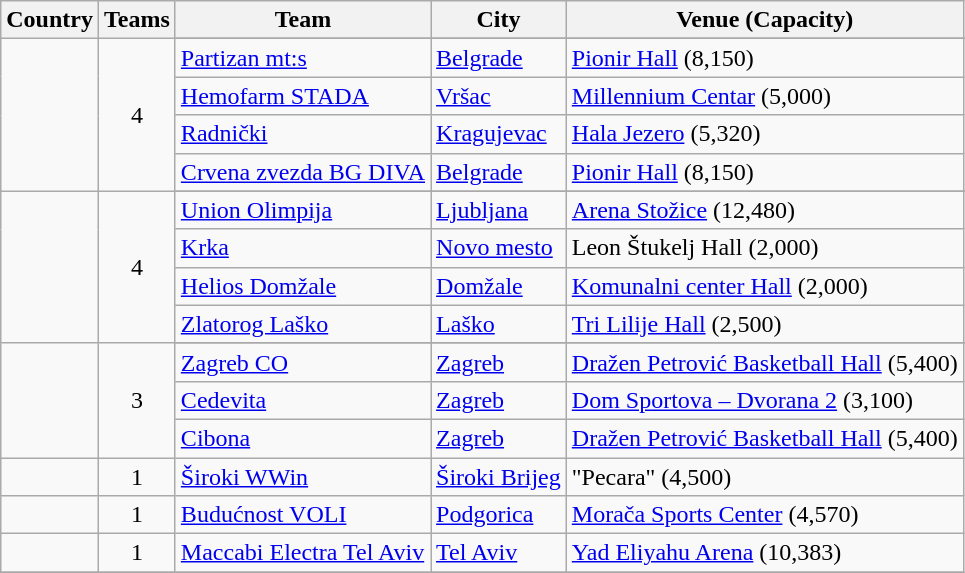<table class="wikitable">
<tr>
<th>Country</th>
<th>Teams</th>
<th>Team</th>
<th>City</th>
<th>Venue (Capacity)</th>
</tr>
<tr>
<td rowspan=5></td>
<td align=center rowspan=5>4</td>
</tr>
<tr>
<td><a href='#'>Partizan mt:s</a></td>
<td><a href='#'>Belgrade</a></td>
<td><a href='#'>Pionir Hall</a> (8,150)</td>
</tr>
<tr>
<td><a href='#'>Hemofarm STADA</a></td>
<td><a href='#'>Vršac</a></td>
<td><a href='#'>Millennium Centar</a> (5,000)</td>
</tr>
<tr>
<td><a href='#'>Radnički</a></td>
<td><a href='#'>Kragujevac</a></td>
<td><a href='#'>Hala Jezero</a> (5,320)</td>
</tr>
<tr>
<td><a href='#'>Crvena zvezda BG DIVA</a></td>
<td><a href='#'>Belgrade</a></td>
<td><a href='#'>Pionir Hall</a> (8,150)</td>
</tr>
<tr>
<td rowspan=5></td>
<td align=center rowspan=5>4</td>
</tr>
<tr>
<td><a href='#'>Union Olimpija</a></td>
<td><a href='#'>Ljubljana</a></td>
<td><a href='#'>Arena Stožice</a> (12,480)</td>
</tr>
<tr>
<td><a href='#'>Krka</a></td>
<td><a href='#'>Novo mesto</a></td>
<td>Leon Štukelj Hall (2,000)</td>
</tr>
<tr>
<td><a href='#'>Helios Domžale</a></td>
<td><a href='#'>Domžale</a></td>
<td><a href='#'>Komunalni center Hall</a> (2,000)</td>
</tr>
<tr>
<td><a href='#'>Zlatorog Laško</a></td>
<td><a href='#'>Laško</a></td>
<td><a href='#'>Tri Lilije Hall</a> (2,500)</td>
</tr>
<tr>
<td rowspan=4></td>
<td align=center rowspan=4>3</td>
</tr>
<tr>
<td><a href='#'>Zagreb CO</a></td>
<td><a href='#'>Zagreb</a></td>
<td><a href='#'>Dražen Petrović Basketball Hall</a> (5,400)</td>
</tr>
<tr>
<td><a href='#'>Cedevita</a></td>
<td><a href='#'>Zagreb</a></td>
<td><a href='#'>Dom Sportova – Dvorana 2</a> (3,100)</td>
</tr>
<tr>
<td><a href='#'>Cibona</a></td>
<td><a href='#'>Zagreb</a></td>
<td><a href='#'>Dražen Petrović Basketball Hall</a> (5,400)</td>
</tr>
<tr>
<td></td>
<td align=center>1</td>
<td><a href='#'>Široki WWin</a></td>
<td><a href='#'>Široki Brijeg</a></td>
<td>"Pecara" (4,500)</td>
</tr>
<tr>
<td></td>
<td align=center>1</td>
<td><a href='#'>Budućnost VOLI</a></td>
<td><a href='#'>Podgorica</a></td>
<td><a href='#'>Morača Sports Center</a> (4,570)</td>
</tr>
<tr>
<td></td>
<td align=center>1</td>
<td><a href='#'>Maccabi Electra Tel Aviv</a></td>
<td><a href='#'>Tel Aviv</a></td>
<td><a href='#'>Yad Eliyahu Arena</a> (10,383)</td>
</tr>
<tr>
</tr>
</table>
